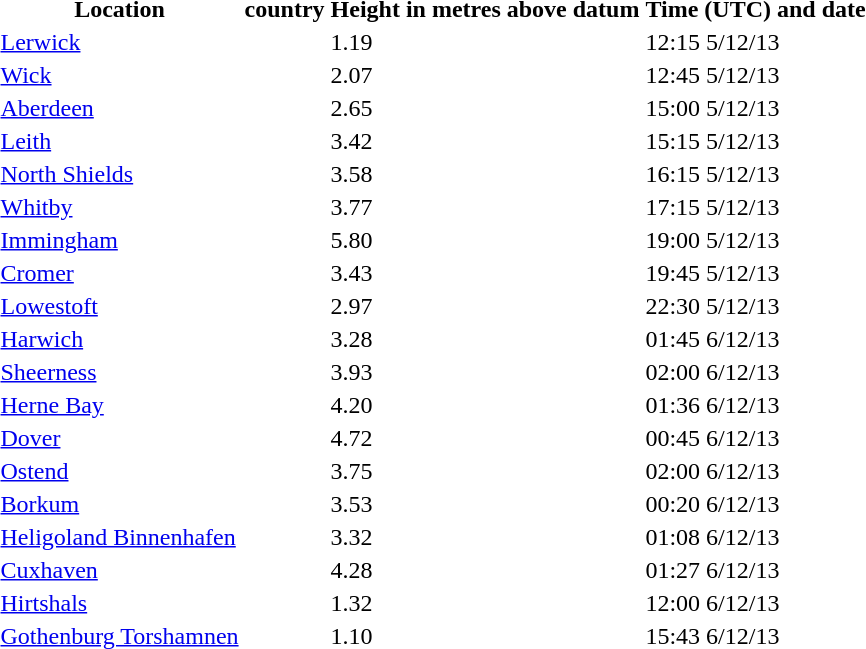<table>
<tr>
<th scope="col" class="unsortable">Location</th>
<th scope="col">country</th>
<th scope="col">Height in metres above datum</th>
<th scope="col">Time (UTC) and date</th>
</tr>
<tr>
<td><a href='#'>Lerwick</a></td>
<td></td>
<td>1.19</td>
<td>12:15 5/12/13</td>
</tr>
<tr>
<td><a href='#'>Wick</a></td>
<td></td>
<td>2.07</td>
<td>12:45 5/12/13</td>
</tr>
<tr>
<td><a href='#'>Aberdeen</a></td>
<td></td>
<td>2.65</td>
<td>15:00 5/12/13</td>
</tr>
<tr>
<td><a href='#'>Leith</a></td>
<td></td>
<td>3.42</td>
<td>15:15 5/12/13</td>
</tr>
<tr>
<td><a href='#'>North Shields</a></td>
<td></td>
<td>3.58</td>
<td>16:15 5/12/13</td>
</tr>
<tr>
<td><a href='#'>Whitby</a></td>
<td></td>
<td>3.77</td>
<td>17:15 5/12/13</td>
</tr>
<tr>
<td><a href='#'>Immingham</a></td>
<td></td>
<td>5.80</td>
<td>19:00 5/12/13</td>
</tr>
<tr>
<td><a href='#'>Cromer</a></td>
<td></td>
<td>3.43</td>
<td>19:45 5/12/13</td>
</tr>
<tr>
<td><a href='#'>Lowestoft</a></td>
<td></td>
<td>2.97</td>
<td>22:30 5/12/13</td>
</tr>
<tr>
<td><a href='#'>Harwich</a></td>
<td></td>
<td>3.28</td>
<td>01:45 6/12/13</td>
</tr>
<tr>
<td><a href='#'>Sheerness</a></td>
<td></td>
<td>3.93</td>
<td>02:00 6/12/13</td>
</tr>
<tr>
<td><a href='#'>Herne Bay</a></td>
<td></td>
<td>4.20</td>
<td>01:36 6/12/13</td>
</tr>
<tr>
<td><a href='#'>Dover</a></td>
<td></td>
<td>4.72</td>
<td>00:45 6/12/13</td>
</tr>
<tr>
<td><a href='#'>Ostend</a></td>
<td></td>
<td>3.75</td>
<td>02:00 6/12/13</td>
</tr>
<tr>
<td><a href='#'>Borkum</a></td>
<td></td>
<td>3.53</td>
<td>00:20 6/12/13</td>
</tr>
<tr>
<td><a href='#'>Heligoland Binnenhafen</a></td>
<td></td>
<td>3.32</td>
<td>01:08 6/12/13</td>
</tr>
<tr>
<td><a href='#'>Cuxhaven</a></td>
<td></td>
<td>4.28</td>
<td>01:27 6/12/13</td>
</tr>
<tr>
<td><a href='#'>Hirtshals</a></td>
<td></td>
<td>1.32</td>
<td>12:00 6/12/13</td>
</tr>
<tr>
<td><a href='#'>Gothenburg Torshamnen</a></td>
<td></td>
<td>1.10</td>
<td>15:43 6/12/13</td>
</tr>
</table>
